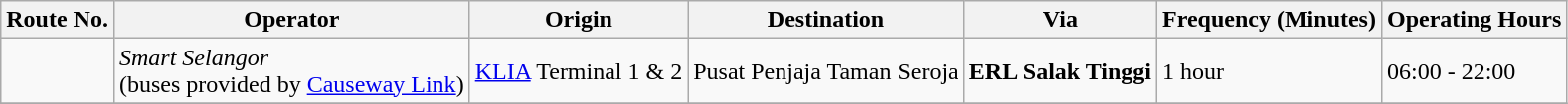<table class="wikitable">
<tr>
<th>Route No.</th>
<th>Operator</th>
<th>Origin</th>
<th>Destination</th>
<th>Via</th>
<th>Frequency (Minutes)</th>
<th>Operating Hours</th>
</tr>
<tr>
<td></td>
<td><em>Smart Selangor</em> <br>(buses provided by <a href='#'>Causeway Link</a>)</td>
<td><a href='#'>KLIA</a> Terminal 1 & 2</td>
<td>Pusat Penjaja Taman Seroja</td>
<td> <strong>ERL Salak Tinggi</strong></td>
<td>1 hour</td>
<td>06:00 - 22:00</td>
</tr>
<tr>
</tr>
</table>
